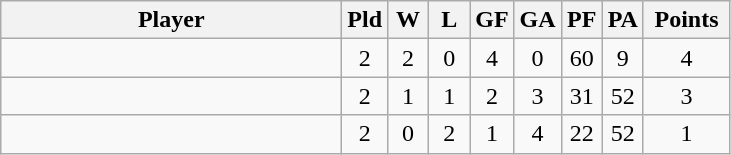<table class=wikitable style="text-align:center">
<tr>
<th width=220>Player</th>
<th width=20>Pld</th>
<th width=20>W</th>
<th width=20>L</th>
<th width=20>GF</th>
<th width=20>GA</th>
<th width=20>PF</th>
<th width=20>PA</th>
<th width=50>Points</th>
</tr>
<tr>
<td align=left></td>
<td>2</td>
<td>2</td>
<td>0</td>
<td>4</td>
<td>0</td>
<td>60</td>
<td>9</td>
<td>4</td>
</tr>
<tr>
<td align=left></td>
<td>2</td>
<td>1</td>
<td>1</td>
<td>2</td>
<td>3</td>
<td>31</td>
<td>52</td>
<td>3</td>
</tr>
<tr>
<td align=left></td>
<td>2</td>
<td>0</td>
<td>2</td>
<td>1</td>
<td>4</td>
<td>22</td>
<td>52</td>
<td>1</td>
</tr>
</table>
